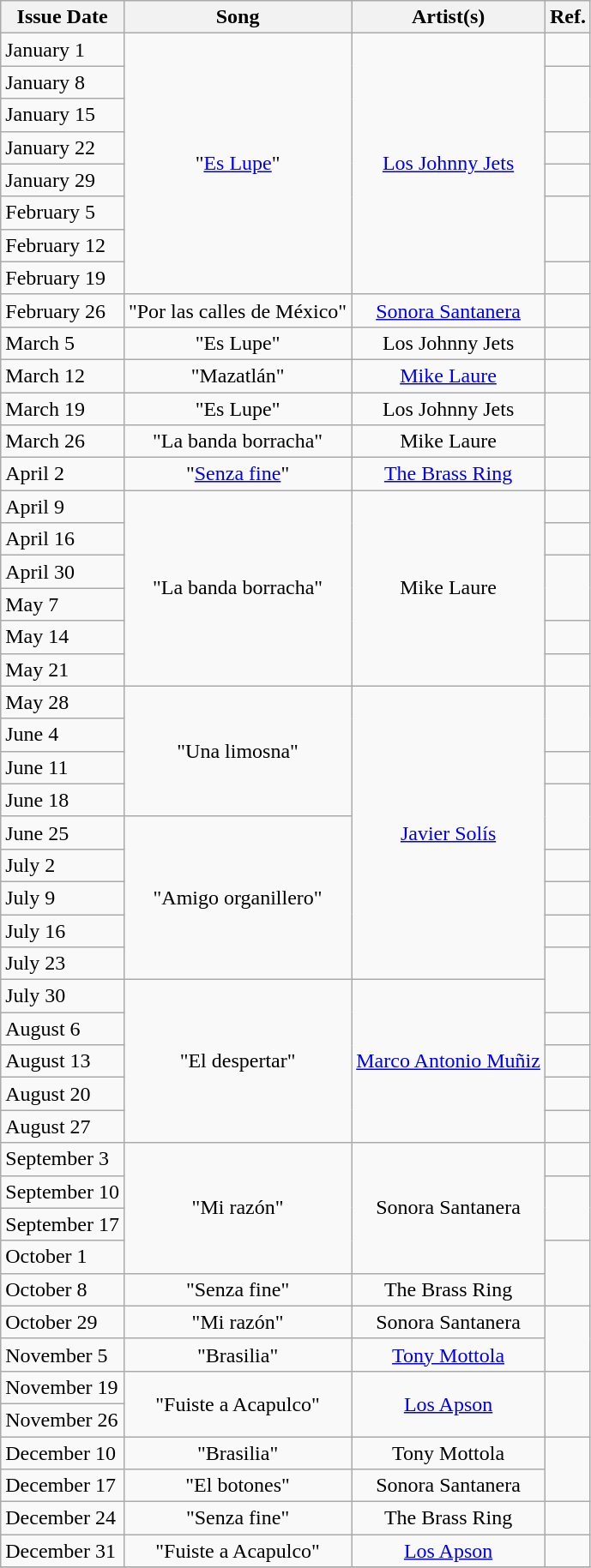<table class="wikitable">
<tr>
<th>Issue Date</th>
<th>Song</th>
<th>Artist(s)</th>
<th>Ref.</th>
</tr>
<tr>
<td>January 1</td>
<td align="center" rowspan="8">"<a href='#'>Es Lupe</a>"</td>
<td align="center" rowspan="8"><a href='#'>Los Johnny Jets</a></td>
<td align="center" rowspan=1></td>
</tr>
<tr>
<td>January 8</td>
<td align="center" rowspan=2></td>
</tr>
<tr>
<td>January 15</td>
</tr>
<tr>
<td>January 22</td>
<td align="center" rowspan=1></td>
</tr>
<tr>
<td>January 29</td>
<td align="center" rowspan=1></td>
</tr>
<tr>
<td>February 5</td>
<td align="center" rowspan=2></td>
</tr>
<tr>
<td>February 12</td>
</tr>
<tr>
<td>February 19</td>
<td align="center" rowspan=1></td>
</tr>
<tr>
<td>February 26</td>
<td align="center">"Por las calles de México"</td>
<td align="center"><a href='#'>Sonora Santanera</a></td>
<td align="center" rowspan=1></td>
</tr>
<tr>
<td>March 5</td>
<td align="center">"Es Lupe"</td>
<td align="center">Los Johnny Jets</td>
<td align="center" rowspan=1></td>
</tr>
<tr>
<td>March 12</td>
<td align="center">"Mazatlán"</td>
<td align="center"><a href='#'>Mike Laure</a></td>
<td align="center" rowspan=1></td>
</tr>
<tr>
<td>March 19</td>
<td align="center">"Es Lupe"</td>
<td align="center">Los Johnny Jets</td>
<td align="center" rowspan=2></td>
</tr>
<tr>
<td>March 26</td>
<td align="center">"La banda borracha"</td>
<td align="center">Mike Laure</td>
</tr>
<tr>
<td>April 2</td>
<td align="center">"<a href='#'>Senza fine</a>"</td>
<td align="center"><a href='#'>The Brass Ring</a></td>
<td align="center" rowspan=1></td>
</tr>
<tr>
<td>April 9</td>
<td align="center" rowspan="6">"La banda borracha"</td>
<td align="center" rowspan="6">Mike Laure</td>
<td align="center" rowspan=1></td>
</tr>
<tr>
<td>April 16</td>
<td align="center" rowspan=1></td>
</tr>
<tr>
<td>April 30</td>
<td align="center" rowspan=2></td>
</tr>
<tr>
<td>May 7</td>
</tr>
<tr>
<td>May 14</td>
<td align="center" rowspan=1></td>
</tr>
<tr>
<td>May 21</td>
<td align="center" rowspan=1></td>
</tr>
<tr>
<td>May 28</td>
<td align="center" rowspan="4">"Una limosna"</td>
<td align="center" rowspan="9"><a href='#'>Javier Solís</a></td>
<td align="center" rowspan=2></td>
</tr>
<tr>
<td>June 4</td>
</tr>
<tr>
<td>June 11</td>
<td align="center" rowspan=1></td>
</tr>
<tr>
<td>June 18</td>
<td align="center" rowspan=2></td>
</tr>
<tr>
<td>June 25</td>
<td align="center" rowspan="5">"Amigo organillero"</td>
</tr>
<tr>
<td>July 2</td>
<td align="center" rowspan=1></td>
</tr>
<tr>
<td>July 9</td>
<td align="center" rowspan=1></td>
</tr>
<tr>
<td>July 16</td>
<td align="center" rowspan=1></td>
</tr>
<tr>
<td>July 23</td>
<td align="center" rowspan=2></td>
</tr>
<tr>
<td>July 30</td>
<td align="center" rowspan="5">"El despertar"</td>
<td align="center" rowspan="5"><a href='#'>Marco Antonio Muñiz</a></td>
</tr>
<tr>
<td>August 6</td>
<td align="center" rowspan=1></td>
</tr>
<tr>
<td>August 13</td>
<td align="center" rowspan=1></td>
</tr>
<tr>
<td>August 20</td>
<td align="center" rowspan=1></td>
</tr>
<tr>
<td>August 27</td>
<td align="center" rowspan=1></td>
</tr>
<tr>
<td>September 3</td>
<td align="center" rowspan="4">"Mi razón"</td>
<td align="center" rowspan="4">Sonora Santanera</td>
<td align="center" rowspan=1></td>
</tr>
<tr>
<td>September 10</td>
<td align="center" rowspan=2></td>
</tr>
<tr>
<td>September 17</td>
</tr>
<tr>
<td>October 1</td>
<td align="center" rowspan=2></td>
</tr>
<tr>
<td>October 8</td>
<td align="center">"Senza fine"</td>
<td align="center">The Brass Ring</td>
</tr>
<tr>
<td>October 29</td>
<td align="center">"Mi razón"</td>
<td align="center">Sonora Santanera</td>
<td align="center" rowspan=2></td>
</tr>
<tr>
<td>November 5</td>
<td align="center">"Brasilia"</td>
<td align="center"><a href='#'>Tony Mottola</a></td>
</tr>
<tr>
<td>November 19</td>
<td align="center" rowspan="2">"Fuiste a Acapulco"</td>
<td align="center" rowspan="2"><a href='#'>Los Apson</a></td>
<td align="center" rowspan=2></td>
</tr>
<tr>
<td>November 26</td>
</tr>
<tr>
<td>December 10</td>
<td align="center">"Brasilia"</td>
<td align="center">Tony Mottola</td>
<td align="center" rowspan=2></td>
</tr>
<tr>
<td>December 17</td>
<td align="center">"El botones"</td>
<td align="center">Sonora Santanera</td>
</tr>
<tr>
<td>December 24</td>
<td align="center">"Senza fine"</td>
<td align="center">The Brass Ring</td>
<td align="center" rowspan=1></td>
</tr>
<tr>
<td>December 31</td>
<td align="center">"Fuiste a Acapulco"</td>
<td align="center"><a href='#'>Los Apson</a></td>
<td align="center" rowspan=1></td>
</tr>
<tr>
</tr>
</table>
